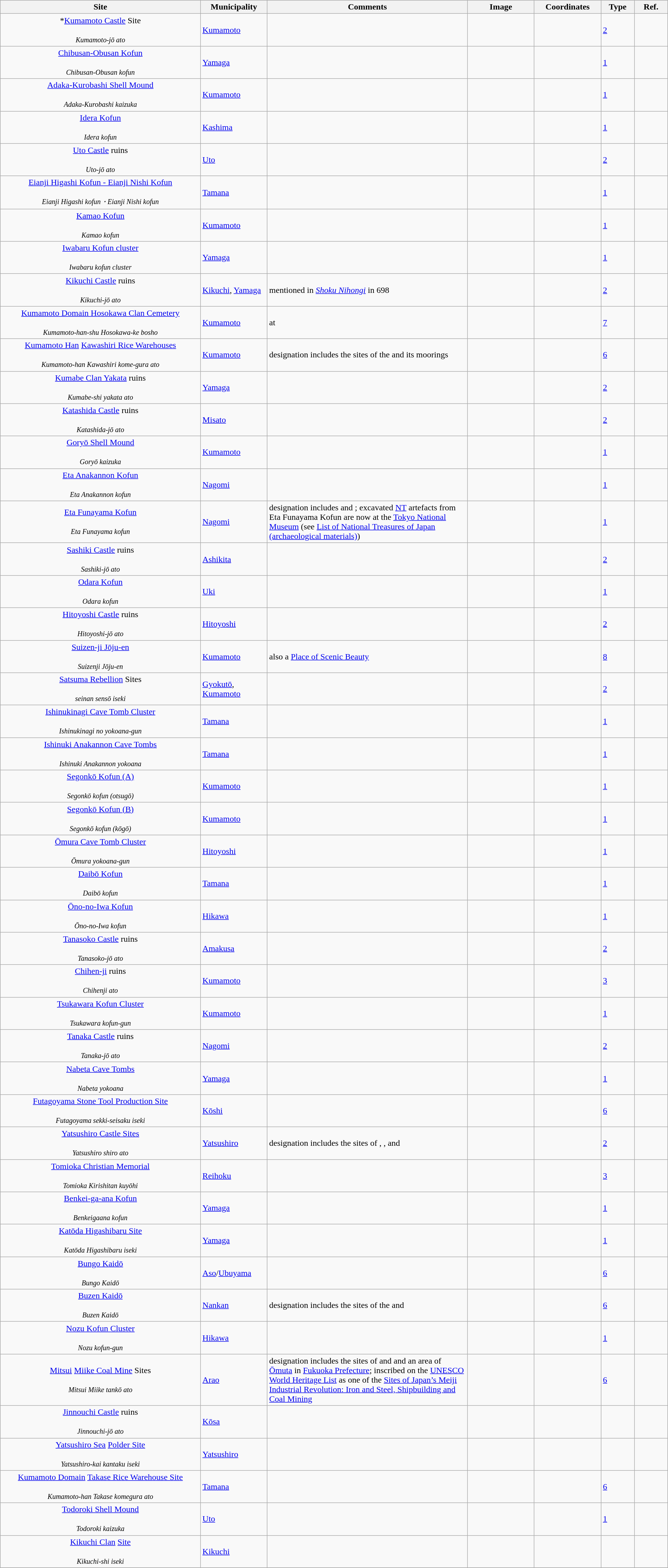<table class="wikitable sortable"  style="width:100%;">
<tr>
<th width="30%" align="left">Site</th>
<th width="10%" align="left">Municipality</th>
<th width="30%" align="left" class="unsortable">Comments</th>
<th width="10%" align="left"  class="unsortable">Image</th>
<th width="10%" align="left" class="unsortable">Coordinates</th>
<th width="5%" align="left">Type</th>
<th width="5%" align="left"  class="unsortable">Ref.</th>
</tr>
<tr>
<td align="center">*<a href='#'>Kumamoto Castle</a> Site<br><br><small><em>Kumamoto-jō ato</em></small></td>
<td><a href='#'>Kumamoto</a></td>
<td></td>
<td></td>
<td></td>
<td><a href='#'>2</a></td>
<td></td>
</tr>
<tr>
<td align="center"><a href='#'>Chibusan-Obusan Kofun</a><br><br><small><em>Chibusan-Obusan kofun</em></small></td>
<td><a href='#'>Yamaga</a></td>
<td></td>
<td></td>
<td></td>
<td><a href='#'>1</a></td>
<td></td>
</tr>
<tr>
<td align="center"><a href='#'>Adaka-Kurobashi Shell Mound</a><br><br><small><em>Adaka-Kurobashi kaizuka</em></small></td>
<td><a href='#'>Kumamoto</a></td>
<td></td>
<td></td>
<td></td>
<td><a href='#'>1</a></td>
<td></td>
</tr>
<tr>
<td align="center"><a href='#'>Idera Kofun</a><br><br><small><em>Idera kofun</em></small></td>
<td><a href='#'>Kashima</a></td>
<td></td>
<td></td>
<td></td>
<td><a href='#'>1</a></td>
<td></td>
</tr>
<tr>
<td align="center"><a href='#'>Uto Castle</a> ruins<br><br><small><em>Uto-jō ato</em></small></td>
<td><a href='#'>Uto</a></td>
<td></td>
<td></td>
<td></td>
<td><a href='#'>2</a></td>
<td></td>
</tr>
<tr>
<td align="center"><a href='#'>Eianji Higashi Kofun - Eianji Nishi Kofun</a><br><br><small><em>Eianji Higashi kofun・Eianji Nishi kofun</em></small></td>
<td><a href='#'>Tamana</a></td>
<td></td>
<td></td>
<td></td>
<td><a href='#'>1</a></td>
<td></td>
</tr>
<tr>
<td align="center"><a href='#'>Kamao Kofun</a><br><br><small><em>Kamao kofun</em></small></td>
<td><a href='#'>Kumamoto</a></td>
<td></td>
<td></td>
<td></td>
<td><a href='#'>1</a></td>
<td></td>
</tr>
<tr>
<td align="center"><a href='#'>Iwabaru Kofun cluster</a><br><br><small><em>Iwabaru kofun cluster</em></small></td>
<td><a href='#'>Yamaga</a></td>
<td></td>
<td></td>
<td></td>
<td><a href='#'>1</a></td>
<td></td>
</tr>
<tr>
<td align="center"><a href='#'>Kikuchi Castle</a> ruins<br><br><small><em>Kikuchi-jō ato</em></small></td>
<td><a href='#'>Kikuchi</a>, <a href='#'>Yamaga</a></td>
<td>mentioned in <em><a href='#'>Shoku Nihongi</a></em> in 698</td>
<td></td>
<td></td>
<td><a href='#'>2</a></td>
<td></td>
</tr>
<tr>
<td align="center"><a href='#'>Kumamoto Domain Hosokawa Clan Cemetery</a><br><br><small><em>Kumamoto-han-shu Hosokawa-ke bosho</em></small></td>
<td><a href='#'>Kumamoto</a></td>
<td>at </td>
<td></td>
<td></td>
<td><a href='#'>7</a></td>
<td></td>
</tr>
<tr>
<td align="center"><a href='#'>Kumamoto Han</a> <a href='#'>Kawashiri Rice Warehouses</a><br><br><small><em>Kumamoto-han Kawashiri kome-gura ato</em></small></td>
<td><a href='#'>Kumamoto</a></td>
<td>designation includes the sites of the  and its moorings</td>
<td></td>
<td></td>
<td><a href='#'>6</a></td>
<td></td>
</tr>
<tr>
<td align="center"><a href='#'>Kumabe Clan Yakata</a> ruins<br><br><small><em>Kumabe-shi yakata ato</em></small></td>
<td><a href='#'>Yamaga</a></td>
<td></td>
<td></td>
<td></td>
<td><a href='#'>2</a></td>
<td></td>
</tr>
<tr>
<td align="center"><a href='#'>Katashida Castle</a> ruins<br><br><small><em>Katashida-jō ato</em></small></td>
<td><a href='#'>Misato</a></td>
<td></td>
<td></td>
<td></td>
<td><a href='#'>2</a></td>
<td></td>
</tr>
<tr>
<td align="center"><a href='#'>Goryō Shell Mound</a><br><br><small><em>Goryō kaizuka</em></small></td>
<td><a href='#'>Kumamoto</a></td>
<td></td>
<td></td>
<td></td>
<td><a href='#'>1</a></td>
<td></td>
</tr>
<tr>
<td align="center"><a href='#'>Eta Anakannon Kofun</a><br><br><small><em>Eta Anakannon kofun</em></small></td>
<td><a href='#'>Nagomi</a></td>
<td></td>
<td></td>
<td></td>
<td><a href='#'>1</a></td>
<td></td>
</tr>
<tr>
<td align="center"><a href='#'>Eta Funayama Kofun</a><br><br><small><em>Eta Funayama kofun</em></small></td>
<td><a href='#'>Nagomi</a></td>
<td>designation includes  and ; excavated <a href='#'>NT</a> artefacts from Eta Funayama Kofun are now at the <a href='#'>Tokyo National Museum</a> (see <a href='#'>List of National Treasures of Japan (archaeological materials)</a>)</td>
<td></td>
<td></td>
<td><a href='#'>1</a></td>
<td></td>
</tr>
<tr>
<td align="center"><a href='#'>Sashiki Castle</a> ruins<br><br><small><em>Sashiki-jō ato</em></small></td>
<td><a href='#'>Ashikita</a></td>
<td></td>
<td></td>
<td></td>
<td><a href='#'>2</a></td>
<td></td>
</tr>
<tr>
<td align="center"><a href='#'>Odara Kofun</a><br><br><small><em>Odara kofun</em></small></td>
<td><a href='#'>Uki</a></td>
<td></td>
<td></td>
<td></td>
<td><a href='#'>1</a></td>
<td></td>
</tr>
<tr>
<td align="center"><a href='#'>Hitoyoshi Castle</a> ruins<br><br><small><em>Hitoyoshi-jō ato</em></small></td>
<td><a href='#'>Hitoyoshi</a></td>
<td></td>
<td></td>
<td></td>
<td><a href='#'>2</a></td>
<td></td>
</tr>
<tr>
<td align="center"><a href='#'>Suizen-ji Jōju-en</a><br><br><small><em>Suizenji Jōju-en</em></small></td>
<td><a href='#'>Kumamoto</a></td>
<td>also a <a href='#'>Place of Scenic Beauty</a></td>
<td></td>
<td></td>
<td><a href='#'>8</a></td>
<td></td>
</tr>
<tr>
<td align="center"><a href='#'>Satsuma Rebellion</a> Sites<br><br><small><em>seinan sensō iseki</em></small></td>
<td><a href='#'>Gyokutō</a>, <a href='#'>Kumamoto</a></td>
<td></td>
<td></td>
<td></td>
<td><a href='#'>2</a></td>
<td></td>
</tr>
<tr>
<td align="center"><a href='#'>Ishinukinagi Cave Tomb Cluster</a><br><br><small><em>Ishinukinagi no yokoana-gun</em></small></td>
<td><a href='#'>Tamana</a></td>
<td></td>
<td></td>
<td></td>
<td><a href='#'>1</a></td>
<td></td>
</tr>
<tr>
<td align="center"><a href='#'>Ishinuki Anakannon Cave Tombs</a><br><br><small><em>Ishinuki Anakannon yokoana</em></small></td>
<td><a href='#'>Tamana</a></td>
<td></td>
<td></td>
<td></td>
<td><a href='#'>1</a></td>
<td></td>
</tr>
<tr>
<td align="center"><a href='#'>Segonkō Kofun (A)</a><br><br><small><em>Segonkō kofun (otsugō)</em></small></td>
<td><a href='#'>Kumamoto</a></td>
<td></td>
<td></td>
<td></td>
<td><a href='#'>1</a></td>
<td></td>
</tr>
<tr>
<td align="center"><a href='#'>Segonkō Kofun (B)</a><br><br><small><em>Segonkō kofun (kōgō)</em></small></td>
<td><a href='#'>Kumamoto</a></td>
<td></td>
<td></td>
<td></td>
<td><a href='#'>1</a></td>
<td></td>
</tr>
<tr>
<td align="center"><a href='#'>Ōmura Cave Tomb Cluster</a><br><br><small><em>Ōmura yokoana-gun</em></small></td>
<td><a href='#'>Hitoyoshi</a></td>
<td></td>
<td></td>
<td></td>
<td><a href='#'>1</a></td>
<td></td>
</tr>
<tr>
<td align="center"><a href='#'>Daibō Kofun</a><br><br><small><em>Daibō kofun</em></small></td>
<td><a href='#'>Tamana</a></td>
<td></td>
<td></td>
<td></td>
<td><a href='#'>1</a></td>
<td></td>
</tr>
<tr>
<td align="center"><a href='#'>Ōno-no-Iwa Kofun</a><br><br><small><em>Ōno-no-Iwa kofun</em></small></td>
<td><a href='#'>Hikawa</a></td>
<td></td>
<td></td>
<td></td>
<td><a href='#'>1</a></td>
<td></td>
</tr>
<tr>
<td align="center"><a href='#'>Tanasoko Castle</a> ruins<br><br><small><em>Tanasoko-jō ato</em></small></td>
<td><a href='#'>Amakusa</a></td>
<td></td>
<td></td>
<td></td>
<td><a href='#'>2</a></td>
<td></td>
</tr>
<tr>
<td align="center"><a href='#'>Chihen-ji</a> ruins<br><br><small><em>Chihenji ato</em></small></td>
<td><a href='#'>Kumamoto</a></td>
<td></td>
<td></td>
<td></td>
<td><a href='#'>3</a></td>
<td></td>
</tr>
<tr>
<td align="center"><a href='#'>Tsukawara Kofun Cluster</a><br><br><small><em>Tsukawara kofun-gun</em></small></td>
<td><a href='#'>Kumamoto</a></td>
<td></td>
<td></td>
<td></td>
<td><a href='#'>1</a></td>
<td></td>
</tr>
<tr>
<td align="center"><a href='#'>Tanaka Castle</a> ruins<br><br><small><em>Tanaka-jō ato</em></small></td>
<td><a href='#'>Nagomi</a></td>
<td></td>
<td></td>
<td></td>
<td><a href='#'>2</a></td>
<td></td>
</tr>
<tr>
<td align="center"><a href='#'>Nabeta Cave Tombs</a><br><br><small><em>Nabeta yokoana</em></small></td>
<td><a href='#'>Yamaga</a></td>
<td></td>
<td></td>
<td></td>
<td><a href='#'>1</a></td>
<td></td>
</tr>
<tr>
<td align="center"><a href='#'>Futagoyama Stone Tool Production Site</a><br><br><small><em>Futagoyama sekki-seisaku iseki</em></small></td>
<td><a href='#'>Kōshi</a></td>
<td></td>
<td></td>
<td></td>
<td><a href='#'>6</a></td>
<td></td>
</tr>
<tr>
<td align="center"><a href='#'>Yatsushiro Castle Sites</a><br><br><small><em>Yatsushiro shiro ato</em></small></td>
<td><a href='#'>Yatsushiro</a></td>
<td>designation includes the sites of , , and </td>
<td></td>
<td></td>
<td><a href='#'>2</a></td>
<td></td>
</tr>
<tr>
<td align="center"><a href='#'>Tomioka Christian Memorial</a><br><br><small><em>Tomioka Kirishitan kuyōhi</em></small></td>
<td><a href='#'>Reihoku</a></td>
<td></td>
<td></td>
<td></td>
<td><a href='#'>3</a></td>
<td></td>
</tr>
<tr>
<td align="center"><a href='#'>Benkei-ga-ana Kofun</a><br><br><small><em>Benkeigaana kofun</em></small></td>
<td><a href='#'>Yamaga</a></td>
<td></td>
<td></td>
<td></td>
<td><a href='#'>1</a></td>
<td></td>
</tr>
<tr>
<td align="center"><a href='#'>Katōda Higashibaru Site</a><br><br><small><em>Katōda Higashibaru iseki</em></small></td>
<td><a href='#'>Yamaga</a></td>
<td></td>
<td></td>
<td></td>
<td><a href='#'>1</a></td>
<td></td>
</tr>
<tr>
<td align="center"><a href='#'>Bungo Kaidō</a><br><br><small><em>Bungo Kaidō</em></small></td>
<td><a href='#'>Aso</a>/<a href='#'>Ubuyama</a></td>
<td></td>
<td></td>
<td></td>
<td><a href='#'>6</a></td>
<td></td>
</tr>
<tr>
<td align="center"><a href='#'>Buzen Kaidō</a><br><br><small><em>Buzen Kaidō</em></small></td>
<td><a href='#'>Nankan</a></td>
<td>designation includes the sites of the  and </td>
<td></td>
<td></td>
<td><a href='#'>6</a></td>
<td></td>
</tr>
<tr>
<td align="center"><a href='#'>Nozu Kofun Cluster</a><br><br><small><em>Nozu kofun-gun</em></small></td>
<td><a href='#'>Hikawa</a></td>
<td></td>
<td></td>
<td></td>
<td><a href='#'>1</a></td>
<td></td>
</tr>
<tr>
<td align="center"><a href='#'>Mitsui</a> <a href='#'>Miike Coal Mine</a> Sites<br><br><small><em>Mitsui Miike tankō ato</em></small></td>
<td><a href='#'>Arao</a></td>
<td>designation includes the sites of  and  and an area of <a href='#'>Ōmuta</a> in <a href='#'>Fukuoka Prefecture</a>; inscribed on the <a href='#'>UNESCO World Heritage List</a> as one of the <a href='#'>Sites of Japan’s Meiji Industrial Revolution: Iron and Steel, Shipbuilding and Coal Mining</a></td>
<td></td>
<td></td>
<td><a href='#'>6</a></td>
<td></td>
</tr>
<tr>
<td align="center"><a href='#'>Jinnouchi Castle</a> ruins<br><br><small><em>Jinnouchi-jō ato</em></small></td>
<td><a href='#'>Kōsa</a></td>
<td></td>
<td></td>
<td></td>
<td></td>
<td></td>
</tr>
<tr>
<td align="center"><a href='#'>Yatsushiro Sea</a> <a href='#'>Polder Site</a><br><br><small><em>Yatsushiro-kai kantaku iseki</em></small></td>
<td><a href='#'>Yatsushiro</a></td>
<td></td>
<td></td>
<td></td>
<td></td>
<td></td>
</tr>
<tr>
<td align="center"><a href='#'>Kumamoto Domain</a> <a href='#'>Takase Rice Warehouse Site</a><br><br><small><em>Kumamoto-han Takase komegura ato</em></small></td>
<td><a href='#'>Tamana</a></td>
<td></td>
<td></td>
<td></td>
<td><a href='#'>6</a></td>
<td></td>
</tr>
<tr>
<td align="center"><a href='#'>Todoroki Shell Mound</a><br><br><small><em>Todoroki kaizuka</em></small></td>
<td><a href='#'>Uto</a></td>
<td></td>
<td></td>
<td></td>
<td><a href='#'>1</a></td>
<td></td>
</tr>
<tr>
<td align="center"><a href='#'>Kikuchi Clan</a> <a href='#'>Site</a><br><br><small><em>Kikuchi-shi iseki</em></small></td>
<td><a href='#'>Kikuchi</a></td>
<td></td>
<td></td>
<td></td>
<td></td>
<td></td>
</tr>
<tr>
</tr>
</table>
